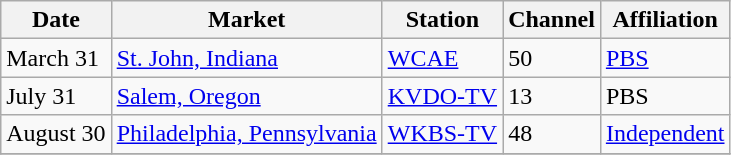<table class="wikitable">
<tr>
<th>Date</th>
<th>Market</th>
<th>Station</th>
<th>Channel</th>
<th>Affiliation</th>
</tr>
<tr>
<td>March 31</td>
<td><a href='#'>St. John, Indiana</a></td>
<td><a href='#'>WCAE</a></td>
<td>50</td>
<td><a href='#'>PBS</a></td>
</tr>
<tr>
<td>July 31</td>
<td><a href='#'>Salem, Oregon</a></td>
<td><a href='#'>KVDO-TV</a></td>
<td>13</td>
<td>PBS</td>
</tr>
<tr>
<td>August 30</td>
<td><a href='#'>Philadelphia, Pennsylvania</a></td>
<td><a href='#'>WKBS-TV</a></td>
<td>48</td>
<td><a href='#'>Independent</a></td>
</tr>
<tr>
</tr>
</table>
